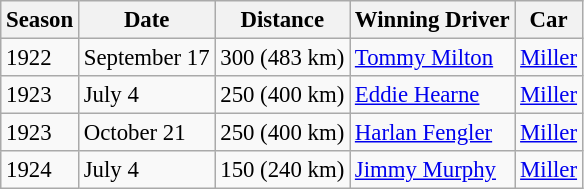<table class="wikitable" style="font-size: 95%;">
<tr>
<th>Season</th>
<th>Date</th>
<th>Distance</th>
<th>Winning Driver</th>
<th>Car</th>
</tr>
<tr>
<td>1922</td>
<td>September 17</td>
<td>300 (483 km)</td>
<td> <a href='#'>Tommy Milton</a></td>
<td><a href='#'>Miller</a></td>
</tr>
<tr>
<td>1923</td>
<td>July 4</td>
<td>250 (400 km)</td>
<td> <a href='#'>Eddie Hearne</a></td>
<td><a href='#'>Miller</a></td>
</tr>
<tr>
<td>1923</td>
<td>October 21</td>
<td>250 (400 km)</td>
<td> <a href='#'>Harlan Fengler</a></td>
<td><a href='#'>Miller</a></td>
</tr>
<tr>
<td>1924</td>
<td>July 4</td>
<td>150 (240 km)</td>
<td> <a href='#'>Jimmy Murphy</a></td>
<td><a href='#'>Miller</a></td>
</tr>
</table>
